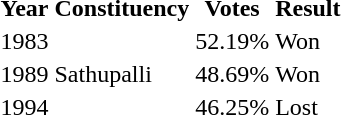<table>
<tr>
<th>Year</th>
<th>Constituency</th>
<th>Votes</th>
<th>Result</th>
</tr>
<tr>
<td>1983</td>
<td rowspan="3">Sathupalli</td>
<td>52.19%</td>
<td>Won</td>
</tr>
<tr>
<td>1989</td>
<td>48.69%</td>
<td>Won</td>
</tr>
<tr>
<td>1994</td>
<td>46.25%</td>
<td>Lost</td>
</tr>
</table>
